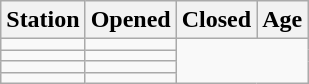<table class="wikitable sortable mw-collapsible">
<tr>
<th>Station</th>
<th>Opened</th>
<th>Closed</th>
<th>Age</th>
</tr>
<tr>
<td></td>
<td></td>
</tr>
<tr>
<td></td>
<td></td>
</tr>
<tr>
<td></td>
<td></td>
</tr>
<tr>
<td></td>
<td></td>
</tr>
</table>
